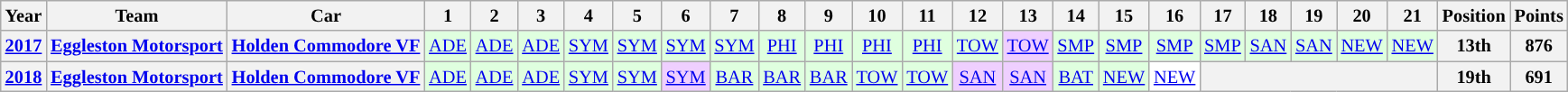<table class="wikitable" style="text-align:center; font-size:85%">
<tr>
<th>Year</th>
<th>Team</th>
<th>Car</th>
<th>1</th>
<th>2</th>
<th>3</th>
<th>4</th>
<th>5</th>
<th>6</th>
<th>7</th>
<th>8</th>
<th>9</th>
<th>10</th>
<th>11</th>
<th>12</th>
<th>13</th>
<th>14</th>
<th>15</th>
<th>16</th>
<th>17</th>
<th>18</th>
<th>19</th>
<th>20</th>
<th>21</th>
<th>Position</th>
<th>Points</th>
</tr>
<tr>
<th><a href='#'>2017</a></th>
<th><a href='#'>Eggleston Motorsport</a></th>
<th><a href='#'>Holden Commodore VF</a></th>
<td style=background:#dfffdf><a href='#'>ADE</a><br></td>
<td style=background:#dfffdf><a href='#'>ADE</a><br></td>
<td style=background:#dfffdf><a href='#'>ADE</a><br></td>
<td style=background:#dfffdf><a href='#'>SYM</a><br></td>
<td style=background:#dfffdf><a href='#'>SYM</a><br></td>
<td style=background:#dfffdf><a href='#'>SYM</a><br></td>
<td style=background:#dfffdf><a href='#'>SYM</a><br></td>
<td style=background:#dfffdf><a href='#'>PHI</a><br></td>
<td style=background:#dfffdf><a href='#'>PHI</a><br></td>
<td style=background:#dfffdf><a href='#'>PHI</a><br></td>
<td style=background:#dfffdf><a href='#'>PHI</a><br></td>
<td style=background:#dfffdf><a href='#'>TOW</a><br></td>
<td style=background:#efcfff><a href='#'>TOW</a><br></td>
<td style=background:#dfffdf><a href='#'>SMP</a><br></td>
<td style=background:#dfffdf><a href='#'>SMP</a><br></td>
<td style=background:#dfffdf><a href='#'>SMP</a><br></td>
<td style=background:#dfffdf><a href='#'>SMP</a><br></td>
<td style=background:#dfffdf><a href='#'>SAN</a><br></td>
<td style=background:#dfffdf><a href='#'>SAN</a><br></td>
<td style=background:#dfffdf><a href='#'>NEW</a><br></td>
<td style=background:#dfffdf><a href='#'>NEW</a><br></td>
<th>13th</th>
<th>876</th>
</tr>
<tr>
<th><a href='#'>2018</a></th>
<th><a href='#'>Eggleston Motorsport</a></th>
<th><a href='#'>Holden Commodore VF</a></th>
<td style="background:#dfffdf"><a href='#'>ADE</a><br></td>
<td style="background:#dfffdf"><a href='#'>ADE</a><br></td>
<td style="background:#dfffdf"><a href='#'>ADE</a><br></td>
<td style="background:#dfffdf"><a href='#'>SYM</a><br></td>
<td style="background:#dfffdf"><a href='#'>SYM</a><br></td>
<td style="background:#efcfff"><a href='#'>SYM</a><br></td>
<td style="background:#dfffdf"><a href='#'>BAR</a><br></td>
<td style="background:#dfffdf"><a href='#'>BAR</a><br></td>
<td style="background:#dfffdf"><a href='#'>BAR</a><br></td>
<td style="background:#dfffdf"><a href='#'>TOW</a><br></td>
<td style="background:#dfffdf"><a href='#'>TOW</a><br></td>
<td style="background:#efcfff"><a href='#'>SAN</a><br></td>
<td style="background:#efcfff"><a href='#'>SAN</a><br></td>
<td style="background:#dfffdf"><a href='#'>BAT</a><br></td>
<td style="background:#dfffdf"><a href='#'>NEW</a><br></td>
<td style="background:#ffffff"><a href='#'>NEW</a><br></td>
<th colspan=5></th>
<th>19th</th>
<th>691</th>
</tr>
</table>
